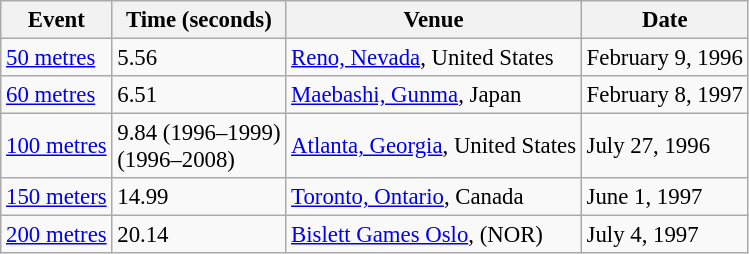<table class="wikitable" style="border-collapse: collapse; font-size: 95%;">
<tr>
<th>Event</th>
<th>Time (seconds)</th>
<th>Venue</th>
<th>Date</th>
</tr>
<tr>
<td><a href='#'>50 metres</a></td>
<td>5.56 </td>
<td><a href='#'>Reno, Nevada</a>, United States</td>
<td>February 9, 1996</td>
</tr>
<tr>
<td><a href='#'>60 metres</a></td>
<td>6.51</td>
<td><a href='#'>Maebashi, Gunma</a>, Japan</td>
<td>February 8, 1997</td>
</tr>
<tr>
<td><a href='#'>100 metres</a></td>
<td>9.84  (1996–1999)<br> (1996–2008)</td>
<td><a href='#'>Atlanta, Georgia</a>, United States</td>
<td>July 27, 1996</td>
</tr>
<tr>
<td><a href='#'>150 meters</a></td>
<td>14.99</td>
<td><a href='#'>Toronto, Ontario</a>, Canada</td>
<td>June 1, 1997</td>
</tr>
<tr>
<td><a href='#'>200 metres</a></td>
<td>20.14</td>
<td><a href='#'>Bislett Games Oslo</a>, (NOR)</td>
<td>July 4, 1997</td>
</tr>
</table>
